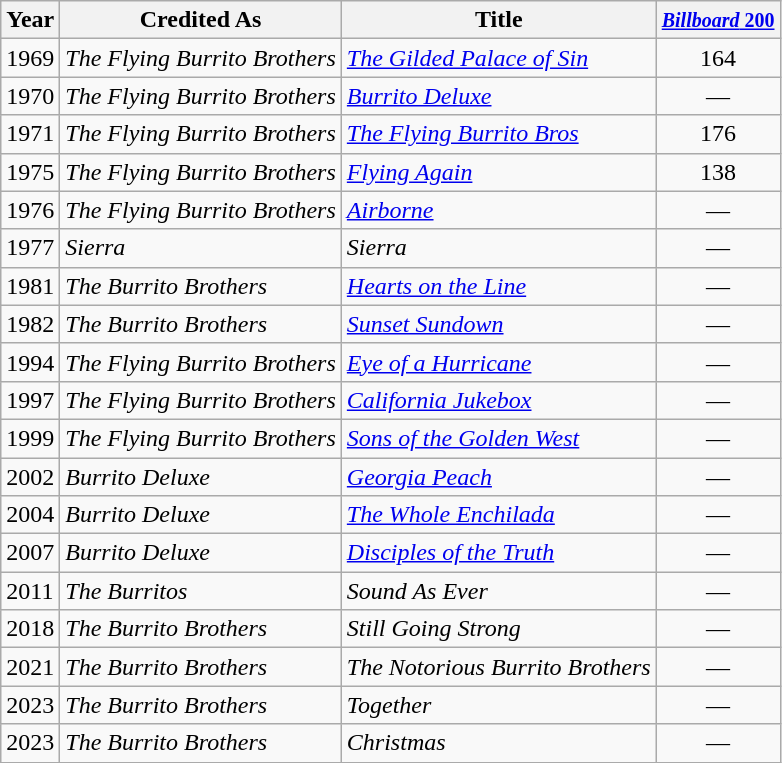<table class="wikitable">
<tr>
<th rowspan="1">Year</th>
<th rowspan="1">Credited As</th>
<th rowspan="1">Title</th>
<th><small><a href='#'><em>Billboard</em> 200</a></small></th>
</tr>
<tr>
<td>1969</td>
<td><em>The Flying Burrito Brothers</em></td>
<td><em><a href='#'>The Gilded Palace of Sin</a></em></td>
<td style="text-align:center;">164</td>
</tr>
<tr>
<td>1970</td>
<td><em>The Flying Burrito Brothers</em></td>
<td><em><a href='#'>Burrito Deluxe</a></em></td>
<td style="text-align:center;">—</td>
</tr>
<tr>
<td>1971</td>
<td><em>The Flying Burrito Brothers</em></td>
<td><em><a href='#'>The Flying Burrito Bros</a></em></td>
<td style="text-align:center;">176</td>
</tr>
<tr>
<td>1975</td>
<td><em>The Flying Burrito Brothers</em></td>
<td><em><a href='#'>Flying Again</a></em></td>
<td style="text-align:center;">138</td>
</tr>
<tr>
<td>1976</td>
<td><em>The Flying Burrito Brothers</em></td>
<td><em><a href='#'>Airborne</a></em></td>
<td style="text-align:center;">—</td>
</tr>
<tr>
<td>1977</td>
<td><em>Sierra</em></td>
<td><em>Sierra</em></td>
<td style="text-align:center;">—</td>
</tr>
<tr>
<td>1981</td>
<td><em>The Burrito Brothers</em></td>
<td><em><a href='#'>Hearts on the Line</a></em></td>
<td style="text-align:center;">—</td>
</tr>
<tr>
<td>1982</td>
<td><em>The Burrito Brothers</em></td>
<td><em><a href='#'>Sunset Sundown</a></em></td>
<td style="text-align:center;">—</td>
</tr>
<tr>
<td>1994</td>
<td><em>The Flying Burrito Brothers</em></td>
<td><em><a href='#'>Eye of a Hurricane</a></em></td>
<td style="text-align:center;">—</td>
</tr>
<tr>
<td>1997</td>
<td><em>The Flying Burrito Brothers</em></td>
<td><em><a href='#'>California Jukebox</a></em></td>
<td style="text-align:center;">—</td>
</tr>
<tr>
<td>1999</td>
<td><em>The Flying Burrito Brothers</em></td>
<td><em><a href='#'>Sons of the Golden West</a></em></td>
<td style="text-align:center;">—</td>
</tr>
<tr>
<td>2002</td>
<td><em>Burrito Deluxe</em></td>
<td><em><a href='#'>Georgia Peach</a></em></td>
<td style="text-align:center;">—</td>
</tr>
<tr>
<td>2004</td>
<td><em>Burrito Deluxe</em></td>
<td><em><a href='#'>The Whole Enchilada</a></em></td>
<td style="text-align:center;">—</td>
</tr>
<tr>
<td>2007</td>
<td><em>Burrito Deluxe</em></td>
<td><em><a href='#'>Disciples of the Truth</a></em></td>
<td style="text-align:center;">—</td>
</tr>
<tr>
<td>2011</td>
<td><em>The Burritos</em></td>
<td><em>Sound As Ever</em></td>
<td style="text-align:center;">—</td>
</tr>
<tr>
<td>2018</td>
<td><em>The Burrito Brothers</em></td>
<td><em>Still Going Strong</em></td>
<td style="text-align:center;">—</td>
</tr>
<tr>
<td>2021</td>
<td><em>The Burrito Brothers</em></td>
<td><em>The Notorious Burrito Brothers</em></td>
<td style="text-align:center;">—</td>
</tr>
<tr>
<td>2023</td>
<td><em>The Burrito Brothers</em></td>
<td><em>Together</em></td>
<td style="text-align:center;">—</td>
</tr>
<tr>
<td>2023</td>
<td><em>The Burrito Brothers</em></td>
<td><em>Christmas</em></td>
<td style="text-align:center;">—</td>
</tr>
</table>
